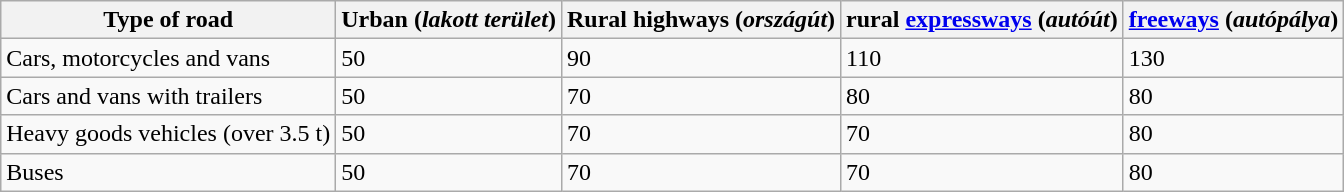<table class="wikitable">
<tr>
<th>Type of road</th>
<th>Urban (<em>lakott terület</em>)</th>
<th>Rural highways (<em>országút</em>)</th>
<th>rural <a href='#'>expressways</a> (<em>autóút</em>)</th>
<th><a href='#'>freeways</a> (<em>autópálya</em>)</th>
</tr>
<tr>
<td>Cars, motorcycles and vans</td>
<td>50</td>
<td>90</td>
<td>110</td>
<td>130</td>
</tr>
<tr>
<td>Cars and vans with trailers</td>
<td>50</td>
<td>70</td>
<td>80</td>
<td>80</td>
</tr>
<tr>
<td>Heavy goods vehicles (over 3.5 t)</td>
<td>50</td>
<td>70</td>
<td>70</td>
<td>80</td>
</tr>
<tr>
<td>Buses</td>
<td>50</td>
<td>70</td>
<td>70</td>
<td>80</td>
</tr>
</table>
